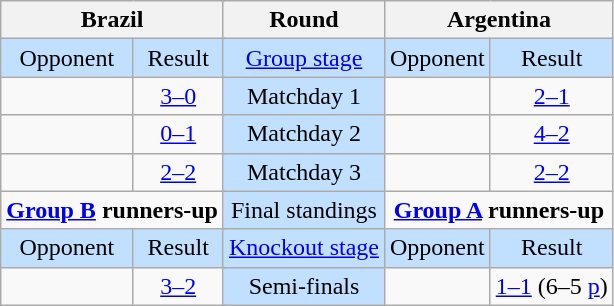<table class="wikitable" style="text-align:center">
<tr>
<th colspan=4>Brazil</th>
<th>Round</th>
<th colspan=4>Argentina</th>
</tr>
<tr style="background:#c1e0ff">
<td>Opponent</td>
<td colspan=3>Result</td>
<td><a href='#'>Group stage</a></td>
<td>Opponent</td>
<td colspan=3>Result</td>
</tr>
<tr>
<td align=left></td>
<td colspan=3><a href='#'>3–0</a></td>
<td style="background:#c1e0ff">Matchday 1</td>
<td align=left></td>
<td colspan=3><a href='#'>2–1</a></td>
</tr>
<tr>
<td align=left></td>
<td colspan=3><a href='#'>0–1</a></td>
<td style="background:#c1e0ff">Matchday 2</td>
<td align=left></td>
<td colspan=3><a href='#'>4–2</a></td>
</tr>
<tr>
<td align=left></td>
<td colspan=3><a href='#'>2–2</a></td>
<td style="background:#c1e0ff">Matchday 3</td>
<td align=left></td>
<td colspan=3><a href='#'>2–2</a></td>
</tr>
<tr>
<td colspan=4 valign=top><strong><a href='#'>Group B</a> runners-up</strong><br></td>
<td style="background:#c1e0ff">Final standings</td>
<td colspan=4 valign=top><strong><a href='#'>Group A</a> runners-up</strong><br></td>
</tr>
<tr style="background:#c1e0ff"|>
<td>Opponent</td>
<td colspan=3>Result</td>
<td><a href='#'>Knockout stage</a></td>
<td>Opponent</td>
<td colspan=3>Result</td>
</tr>
<tr>
<td align=left></td>
<td colspan=3><a href='#'>3–2</a></td>
<td style="background:#c1e0ff">Semi-finals</td>
<td align=left></td>
<td colspan=3><a href='#'>1–1</a> (6–5 <a href='#'>p</a>)</td>
</tr>
</table>
